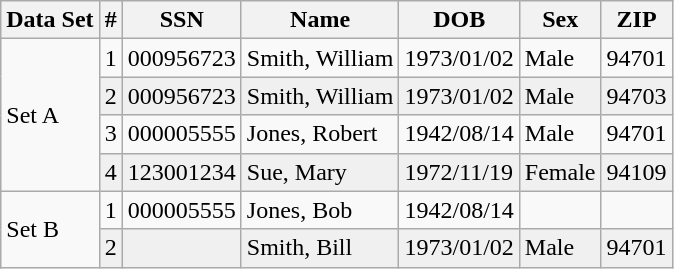<table class="wikitable">
<tr>
<th>Data Set</th>
<th>#</th>
<th>SSN</th>
<th>Name</th>
<th>DOB</th>
<th>Sex</th>
<th>ZIP</th>
</tr>
<tr>
<td rowspan="4">Set A</td>
<td>1</td>
<td>000956723</td>
<td>Smith, William</td>
<td>1973/01/02</td>
<td>Male</td>
<td>94701</td>
</tr>
<tr style="background:#f0f0f0;">
<td>2</td>
<td>000956723</td>
<td>Smith, William</td>
<td>1973/01/02</td>
<td>Male</td>
<td>94703</td>
</tr>
<tr>
<td>3</td>
<td>000005555</td>
<td>Jones, Robert</td>
<td>1942/08/14</td>
<td>Male</td>
<td>94701</td>
</tr>
<tr style="background:#f0f0f0;">
<td>4</td>
<td>123001234</td>
<td>Sue, Mary</td>
<td>1972/11/19</td>
<td>Female</td>
<td>94109</td>
</tr>
<tr>
<td rowspan="2">Set B</td>
<td>1</td>
<td>000005555</td>
<td>Jones, Bob</td>
<td>1942/08/14</td>
<td></td>
<td></td>
</tr>
<tr style="background:#f0f0f0;">
<td>2</td>
<td></td>
<td>Smith, Bill</td>
<td>1973/01/02</td>
<td>Male</td>
<td>94701</td>
</tr>
</table>
